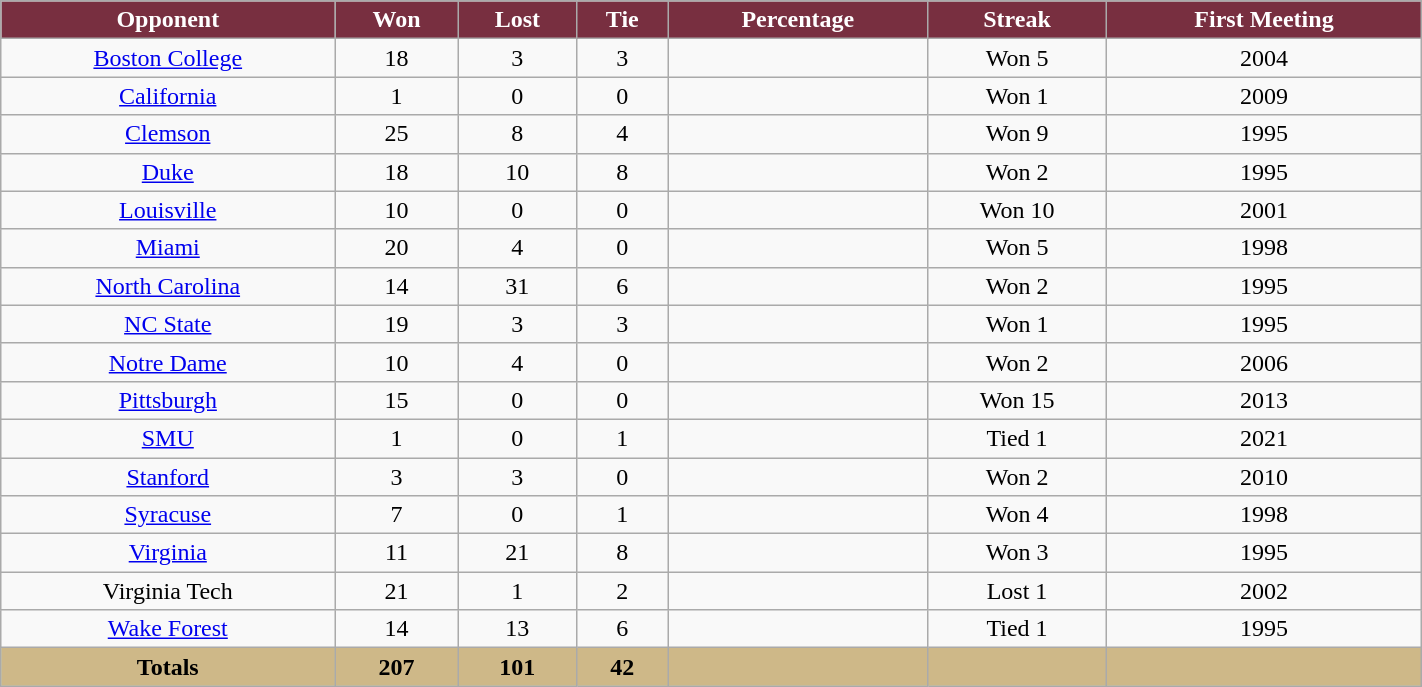<table class="wikitable" style="width:75%;">
<tr>
<th style="background:#782F40; color:white;">Opponent</th>
<th style="background:#782F40; color:white;">Won</th>
<th style="background:#782F40; color:white;">Lost</th>
<th style="background:#782F40; color:white;">Tie</th>
<th style="background:#782F40; color:white;">Percentage</th>
<th style="background:#782F40; color:white;">Streak</th>
<th style="background:#782F40; color:white;">First Meeting</th>
</tr>
<tr style="text-align:center;">
<td><a href='#'>Boston College</a></td>
<td>18</td>
<td>3</td>
<td>3</td>
<td></td>
<td>Won 5</td>
<td>2004</td>
</tr>
<tr style="text-align:center;">
<td><a href='#'>California</a></td>
<td>1</td>
<td>0</td>
<td>0</td>
<td></td>
<td>Won 1</td>
<td>2009</td>
</tr>
<tr style="text-align:center;">
<td><a href='#'>Clemson</a></td>
<td>25</td>
<td>8</td>
<td>4</td>
<td></td>
<td>Won 9</td>
<td>1995</td>
</tr>
<tr style="text-align:center;">
<td><a href='#'>Duke</a></td>
<td>18</td>
<td>10</td>
<td>8</td>
<td></td>
<td>Won 2</td>
<td>1995</td>
</tr>
<tr style="text-align:center;">
<td><a href='#'>Louisville</a></td>
<td>10</td>
<td>0</td>
<td>0</td>
<td></td>
<td>Won 10</td>
<td>2001</td>
</tr>
<tr style="text-align:center;">
<td><a href='#'>Miami</a></td>
<td>20</td>
<td>4</td>
<td>0</td>
<td></td>
<td>Won 5</td>
<td>1998</td>
</tr>
<tr style="text-align:center;">
<td><a href='#'>North Carolina</a></td>
<td>14</td>
<td>31</td>
<td>6</td>
<td></td>
<td>Won 2</td>
<td>1995</td>
</tr>
<tr style="text-align:center;">
<td><a href='#'>NC State</a></td>
<td>19</td>
<td>3</td>
<td>3</td>
<td></td>
<td>Won 1</td>
<td>1995</td>
</tr>
<tr style="text-align:center;">
<td><a href='#'>Notre Dame</a></td>
<td>10</td>
<td>4</td>
<td>0</td>
<td></td>
<td>Won 2</td>
<td>2006</td>
</tr>
<tr style="text-align:center;">
<td><a href='#'>Pittsburgh</a></td>
<td>15</td>
<td>0</td>
<td>0</td>
<td></td>
<td>Won 15</td>
<td>2013</td>
</tr>
<tr style="text-align:center;">
<td><a href='#'>SMU</a></td>
<td>1</td>
<td>0</td>
<td>1</td>
<td></td>
<td>Tied 1</td>
<td>2021</td>
</tr>
<tr style="text-align:center;">
<td><a href='#'>Stanford</a></td>
<td>3</td>
<td>3</td>
<td>0</td>
<td></td>
<td>Won 2</td>
<td>2010</td>
</tr>
<tr style="text-align:center;">
<td><a href='#'>Syracuse</a></td>
<td>7</td>
<td>0</td>
<td>1</td>
<td></td>
<td>Won 4</td>
<td>1998</td>
</tr>
<tr style="text-align:center;">
<td><a href='#'>Virginia</a></td>
<td>11</td>
<td>21</td>
<td>8</td>
<td></td>
<td>Won 3</td>
<td>1995</td>
</tr>
<tr style="text-align:center;">
<td>Virginia Tech</td>
<td>21</td>
<td>1</td>
<td>2</td>
<td></td>
<td>Lost 1</td>
<td>2002</td>
</tr>
<tr style="text-align:center;">
<td><a href='#'>Wake Forest</a></td>
<td>14</td>
<td>13</td>
<td>6</td>
<td></td>
<td>Tied 1</td>
<td>1995</td>
</tr>
<tr class="unsortable" style="text-align:center; background:#CCCC66;">
<th style="background:#CEB888; color:black;"><strong>Totals</strong></th>
<th style="background:#CEB888; color:black;"><strong>207</strong></th>
<th style="background:#CEB888; color:black;"><strong>101</strong></th>
<th style="background:#CEB888; color:black;"><strong>42</strong></th>
<th style="background:#CEB888; color:black;"><strong></strong></th>
<th style="background:#CEB888; color:black;"></th>
<th style="background:#CEB888; color:black;"></th>
</tr>
</table>
